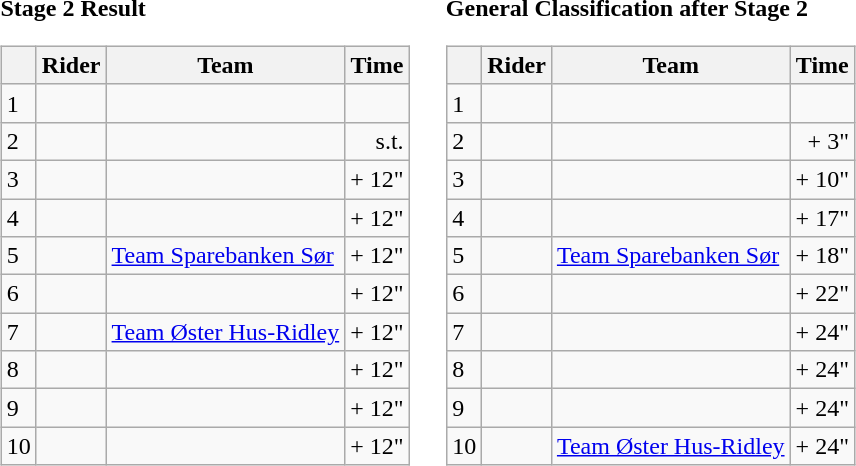<table>
<tr>
<td><strong>Stage 2 Result</strong><br><table class="wikitable">
<tr>
<th></th>
<th>Rider</th>
<th>Team</th>
<th>Time</th>
</tr>
<tr>
<td>1</td>
<td></td>
<td></td>
<td align="right"></td>
</tr>
<tr>
<td>2</td>
<td></td>
<td></td>
<td align="right">s.t.</td>
</tr>
<tr>
<td>3</td>
<td> </td>
<td></td>
<td align="right">+ 12"</td>
</tr>
<tr>
<td>4</td>
<td></td>
<td></td>
<td align="right">+ 12"</td>
</tr>
<tr>
<td>5</td>
<td> </td>
<td><a href='#'>Team Sparebanken Sør</a></td>
<td align="right">+ 12"</td>
</tr>
<tr>
<td>6</td>
<td></td>
<td></td>
<td align="right">+ 12"</td>
</tr>
<tr>
<td>7</td>
<td></td>
<td><a href='#'>Team Øster Hus-Ridley</a></td>
<td align="right">+ 12"</td>
</tr>
<tr>
<td>8</td>
<td></td>
<td></td>
<td align="right">+ 12"</td>
</tr>
<tr>
<td>9</td>
<td></td>
<td></td>
<td align="right">+ 12"</td>
</tr>
<tr>
<td>10</td>
<td></td>
<td></td>
<td align="right">+ 12"</td>
</tr>
</table>
</td>
<td></td>
<td><strong>General Classification after Stage 2</strong><br><table class="wikitable">
<tr>
<th></th>
<th>Rider</th>
<th>Team</th>
<th>Time</th>
</tr>
<tr>
<td>1</td>
<td> </td>
<td></td>
<td align="right"></td>
</tr>
<tr>
<td>2</td>
<td></td>
<td></td>
<td align="right">+ 3"</td>
</tr>
<tr>
<td>3</td>
<td> </td>
<td></td>
<td align="right">+ 10"</td>
</tr>
<tr>
<td>4</td>
<td> </td>
<td></td>
<td align="right">+ 17"</td>
</tr>
<tr>
<td>5</td>
<td></td>
<td><a href='#'>Team Sparebanken Sør</a></td>
<td align="right">+ 18"</td>
</tr>
<tr>
<td>6</td>
<td></td>
<td></td>
<td align="right">+ 22"</td>
</tr>
<tr>
<td>7</td>
<td></td>
<td></td>
<td align="right">+ 24"</td>
</tr>
<tr>
<td>8</td>
<td></td>
<td></td>
<td align="right">+ 24"</td>
</tr>
<tr>
<td>9</td>
<td></td>
<td></td>
<td align="right">+ 24"</td>
</tr>
<tr>
<td>10</td>
<td></td>
<td><a href='#'>Team Øster Hus-Ridley</a></td>
<td align="right">+ 24"</td>
</tr>
</table>
</td>
</tr>
</table>
